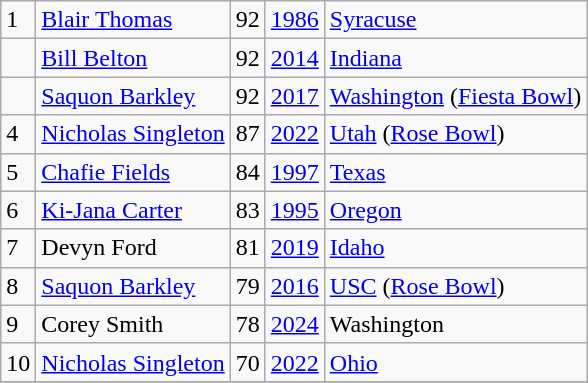<table class="wikitable">
<tr>
<td>1</td>
<td><a href='#'>Blair Thomas</a></td>
<td>92</td>
<td><a href='#'>1986</a></td>
<td><a href='#'>Syracuse</a></td>
</tr>
<tr>
<td></td>
<td><a href='#'>Bill Belton</a></td>
<td>92</td>
<td><a href='#'>2014</a></td>
<td><a href='#'>Indiana</a></td>
</tr>
<tr>
<td></td>
<td><a href='#'>Saquon Barkley</a></td>
<td>92</td>
<td><a href='#'>2017</a></td>
<td><a href='#'>Washington</a> (<a href='#'>Fiesta Bowl</a>)</td>
</tr>
<tr>
<td>4</td>
<td><a href='#'>Nicholas Singleton</a></td>
<td>87</td>
<td><a href='#'>2022</a></td>
<td><a href='#'>Utah</a> (<a href='#'>Rose Bowl</a>)</td>
</tr>
<tr>
<td>5</td>
<td><a href='#'>Chafie Fields</a></td>
<td>84</td>
<td><a href='#'>1997</a></td>
<td><a href='#'>Texas</a></td>
</tr>
<tr>
<td>6</td>
<td><a href='#'>Ki-Jana Carter</a></td>
<td>83</td>
<td><a href='#'>1995</a></td>
<td><a href='#'>Oregon</a></td>
</tr>
<tr>
<td>7</td>
<td>Devyn Ford</td>
<td>81</td>
<td><a href='#'>2019</a></td>
<td><a href='#'>Idaho</a></td>
</tr>
<tr>
<td>8</td>
<td><a href='#'>Saquon Barkley</a></td>
<td>79</td>
<td><a href='#'>2016</a></td>
<td><a href='#'>USC</a> (<a href='#'>Rose Bowl</a>)</td>
</tr>
<tr>
<td>9</td>
<td>Corey Smith</td>
<td>78</td>
<td><a href='#'>2024</a></td>
<td>Washington</td>
</tr>
<tr>
<td>10</td>
<td><a href='#'>Nicholas Singleton</a></td>
<td>70</td>
<td><a href='#'>2022</a></td>
<td><a href='#'>Ohio</a></td>
</tr>
<tr>
</tr>
</table>
